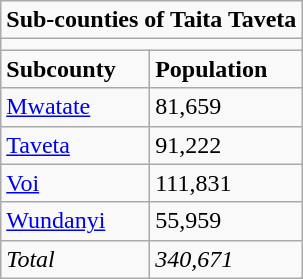<table class="wikitable">
<tr>
<td colspan="2"><strong>Sub-counties of Taita Taveta</strong></td>
</tr>
<tr>
<td colspan="2"></td>
</tr>
<tr>
<td><strong>Subcounty</strong></td>
<td><strong>Population</strong></td>
</tr>
<tr>
<td><a href='#'>Mwatate</a></td>
<td>81,659</td>
</tr>
<tr>
<td><a href='#'>Taveta</a></td>
<td>91,222</td>
</tr>
<tr>
<td><a href='#'>Voi</a></td>
<td>111,831</td>
</tr>
<tr>
<td><a href='#'>Wundanyi</a></td>
<td>55,959</td>
</tr>
<tr>
<td><em>Total</em></td>
<td><em>340,671</em></td>
</tr>
</table>
